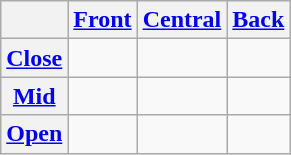<table class="wikitable" style="text-align:center">
<tr>
<th></th>
<th><a href='#'>Front</a></th>
<th><a href='#'>Central</a></th>
<th><a href='#'>Back</a></th>
</tr>
<tr>
<th><a href='#'>Close</a></th>
<td></td>
<td></td>
<td></td>
</tr>
<tr>
<th><a href='#'>Mid</a></th>
<td></td>
<td></td>
<td></td>
</tr>
<tr>
<th><a href='#'>Open</a></th>
<td></td>
<td></td>
<td></td>
</tr>
</table>
